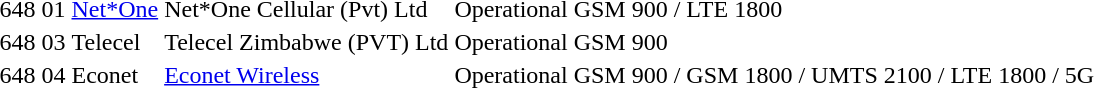<table>
<tr>
<td>648</td>
<td>01</td>
<td><a href='#'>Net*One</a></td>
<td>Net*One Cellular (Pvt) Ltd</td>
<td>Operational</td>
<td>GSM 900 / LTE 1800</td>
<td></td>
</tr>
<tr>
<td>648</td>
<td>03</td>
<td>Telecel</td>
<td>Telecel Zimbabwe (PVT) Ltd</td>
<td>Operational</td>
<td>GSM 900</td>
<td></td>
</tr>
<tr>
<td>648</td>
<td>04</td>
<td>Econet</td>
<td><a href='#'>Econet Wireless</a></td>
<td>Operational</td>
<td>GSM 900 / GSM 1800 / UMTS 2100 / LTE 1800 / 5G</td>
<td></td>
</tr>
</table>
